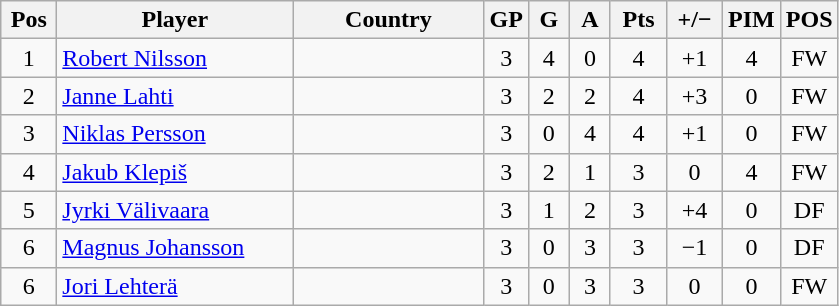<table class="wikitable sortable" style="text-align: center;">
<tr>
<th width=30>Pos</th>
<th width=150>Player</th>
<th width=120>Country</th>
<th width=20>GP</th>
<th width=20>G</th>
<th width=20>A</th>
<th width=30>Pts</th>
<th width=30>+/−</th>
<th width=30>PIM</th>
<th width=30>POS</th>
</tr>
<tr>
<td>1</td>
<td align=left><a href='#'>Robert Nilsson</a></td>
<td align=left></td>
<td>3</td>
<td>4</td>
<td>0</td>
<td>4</td>
<td>+1</td>
<td>4</td>
<td>FW</td>
</tr>
<tr>
<td>2</td>
<td align=left><a href='#'>Janne Lahti</a></td>
<td align=left></td>
<td>3</td>
<td>2</td>
<td>2</td>
<td>4</td>
<td>+3</td>
<td>0</td>
<td>FW</td>
</tr>
<tr>
<td>3</td>
<td align=left><a href='#'>Niklas Persson</a></td>
<td align=left></td>
<td>3</td>
<td>0</td>
<td>4</td>
<td>4</td>
<td>+1</td>
<td>0</td>
<td>FW</td>
</tr>
<tr>
<td>4</td>
<td align=left><a href='#'>Jakub Klepiš</a></td>
<td align=left></td>
<td>3</td>
<td>2</td>
<td>1</td>
<td>3</td>
<td>0</td>
<td>4</td>
<td>FW</td>
</tr>
<tr>
<td>5</td>
<td align=left><a href='#'>Jyrki Välivaara</a></td>
<td align=left></td>
<td>3</td>
<td>1</td>
<td>2</td>
<td>3</td>
<td>+4</td>
<td>0</td>
<td>DF</td>
</tr>
<tr>
<td>6</td>
<td align=left><a href='#'>Magnus Johansson</a></td>
<td align=left></td>
<td>3</td>
<td>0</td>
<td>3</td>
<td>3</td>
<td>−1</td>
<td>0</td>
<td>DF</td>
</tr>
<tr>
<td>6</td>
<td align=left><a href='#'>Jori Lehterä</a></td>
<td align=left></td>
<td>3</td>
<td>0</td>
<td>3</td>
<td>3</td>
<td>0</td>
<td>0</td>
<td>FW</td>
</tr>
</table>
